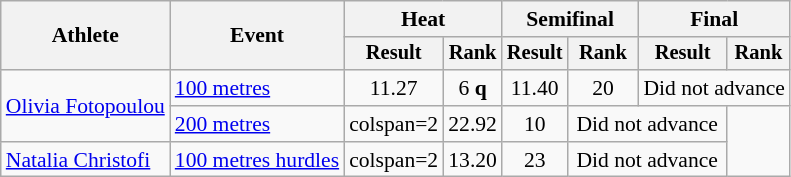<table class=wikitable style=font-size:90%>
<tr>
<th rowspan=2>Athlete</th>
<th rowspan=2>Event</th>
<th colspan=2>Heat</th>
<th colspan=2>Semifinal</th>
<th colspan=2>Final</th>
</tr>
<tr style=font-size:95%>
<th>Result</th>
<th>Rank</th>
<th>Result</th>
<th>Rank</th>
<th>Result</th>
<th>Rank</th>
</tr>
<tr align=center>
<td align=left rowspan=2><a href='#'>Olivia Fotopoulou</a></td>
<td align=left><a href='#'>100 metres</a></td>
<td>11.27 </td>
<td>6 <strong>q</strong></td>
<td>11.40</td>
<td>20</td>
<td colspan=2>Did not advance</td>
</tr>
<tr align=center>
<td align=left><a href='#'>200 metres</a></td>
<td>colspan=2</td>
<td>22.92 </td>
<td>10</td>
<td colspan=2>Did not advance</td>
</tr>
<tr align=center>
<td align=left><a href='#'>Natalia Christofi</a></td>
<td align=left><a href='#'>100 metres hurdles</a></td>
<td>colspan=2</td>
<td>13.20</td>
<td>23</td>
<td colspan=2>Did not advance</td>
</tr>
</table>
